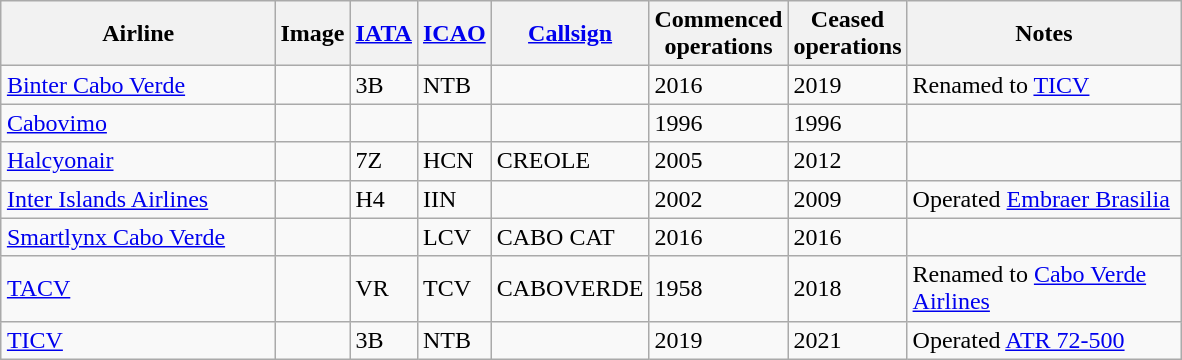<table class="wikitable sortable" style="border-collapse:collapse; margin:auto;" border="1" cellpadding="3">
<tr valign="middle">
<th style="width:175px;">Airline</th>
<th>Image</th>
<th><a href='#'>IATA</a></th>
<th><a href='#'>ICAO</a></th>
<th><a href='#'>Callsign</a></th>
<th>Commenced<br>operations</th>
<th>Ceased<br>operations</th>
<th style="width:175px;">Notes</th>
</tr>
<tr>
<td><a href='#'>Binter Cabo Verde</a></td>
<td></td>
<td>3B</td>
<td>NTB</td>
<td></td>
<td>2016</td>
<td>2019</td>
<td>Renamed to <a href='#'>TICV</a></td>
</tr>
<tr>
<td><a href='#'>Cabovimo</a></td>
<td></td>
<td></td>
<td></td>
<td></td>
<td>1996</td>
<td>1996</td>
<td></td>
</tr>
<tr>
<td><a href='#'>Halcyonair</a></td>
<td></td>
<td>7Z</td>
<td>HCN</td>
<td>CREOLE</td>
<td>2005</td>
<td>2012</td>
<td></td>
</tr>
<tr>
<td><a href='#'>Inter Islands Airlines</a></td>
<td></td>
<td>H4</td>
<td>IIN</td>
<td></td>
<td>2002</td>
<td>2009</td>
<td>Operated <a href='#'>Embraer Brasilia</a></td>
</tr>
<tr>
<td><a href='#'>Smartlynx Cabo Verde</a></td>
<td></td>
<td></td>
<td>LCV</td>
<td>CABO CAT</td>
<td>2016</td>
<td>2016</td>
<td></td>
</tr>
<tr>
<td><a href='#'>TACV</a></td>
<td></td>
<td>VR</td>
<td>TCV</td>
<td>CABOVERDE</td>
<td>1958</td>
<td>2018</td>
<td>Renamed to <a href='#'>Cabo Verde Airlines</a></td>
</tr>
<tr>
<td><a href='#'>TICV</a></td>
<td></td>
<td>3B</td>
<td>NTB</td>
<td></td>
<td>2019</td>
<td>2021</td>
<td>Operated <a href='#'>ATR 72-500</a></td>
</tr>
</table>
